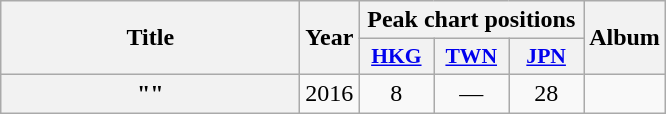<table class="wikitable plainrowheaders" style="text-align:center;">
<tr>
<th scope="col" rowspan="2" style="width:12em;">Title</th>
<th scope="col" rowspan="2">Year</th>
<th scope="col" colspan="3">Peak chart positions</th>
<th scope="col" rowspan="2">Album</th>
</tr>
<tr>
<th scope="col" style="width:3em;font-size:90%;"><a href='#'>HKG</a><br></th>
<th scope="col" style="width:3em;font-size:90%;"><a href='#'>TWN</a><br></th>
<th scope="col" style="width:3em;font-size:90%;"><a href='#'>JPN</a><br></th>
</tr>
<tr>
<th scope="row">""<br></th>
<td rowspan="1" align="center">2016</td>
<td align="center">8</td>
<td align="center">—</td>
<td align="center">28</td>
<td rowspan="1"></td>
</tr>
</table>
